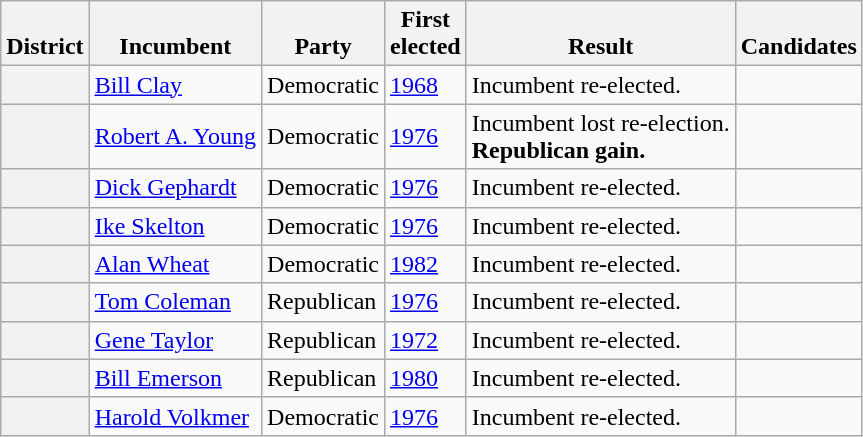<table class=wikitable>
<tr valign=bottom>
<th>District</th>
<th>Incumbent</th>
<th>Party</th>
<th>First<br>elected</th>
<th>Result</th>
<th>Candidates</th>
</tr>
<tr>
<th></th>
<td><a href='#'>Bill Clay</a></td>
<td>Democratic</td>
<td><a href='#'>1968</a></td>
<td>Incumbent re-elected.</td>
<td nowrap></td>
</tr>
<tr>
<th></th>
<td><a href='#'>Robert A. Young</a></td>
<td>Democratic</td>
<td><a href='#'>1976</a></td>
<td>Incumbent lost re-election.<br><strong>Republican gain.</strong></td>
<td nowrap></td>
</tr>
<tr>
<th></th>
<td><a href='#'>Dick Gephardt</a></td>
<td>Democratic</td>
<td><a href='#'>1976</a></td>
<td>Incumbent re-elected.</td>
<td nowrap></td>
</tr>
<tr>
<th></th>
<td><a href='#'>Ike Skelton</a></td>
<td>Democratic</td>
<td><a href='#'>1976</a></td>
<td>Incumbent re-elected.</td>
<td nowrap></td>
</tr>
<tr>
<th></th>
<td><a href='#'>Alan Wheat</a></td>
<td>Democratic</td>
<td><a href='#'>1982</a></td>
<td>Incumbent re-elected.</td>
<td nowrap></td>
</tr>
<tr>
<th></th>
<td><a href='#'>Tom Coleman</a></td>
<td>Republican</td>
<td><a href='#'>1976</a></td>
<td>Incumbent re-elected.</td>
<td nowrap></td>
</tr>
<tr>
<th></th>
<td><a href='#'>Gene Taylor</a></td>
<td>Republican</td>
<td><a href='#'>1972</a></td>
<td>Incumbent re-elected.</td>
<td nowrap></td>
</tr>
<tr>
<th></th>
<td><a href='#'>Bill Emerson</a></td>
<td>Republican</td>
<td><a href='#'>1980</a></td>
<td>Incumbent re-elected.</td>
<td nowrap></td>
</tr>
<tr>
<th></th>
<td><a href='#'>Harold Volkmer</a></td>
<td>Democratic</td>
<td><a href='#'>1976</a></td>
<td>Incumbent re-elected.</td>
<td nowrap></td>
</tr>
</table>
